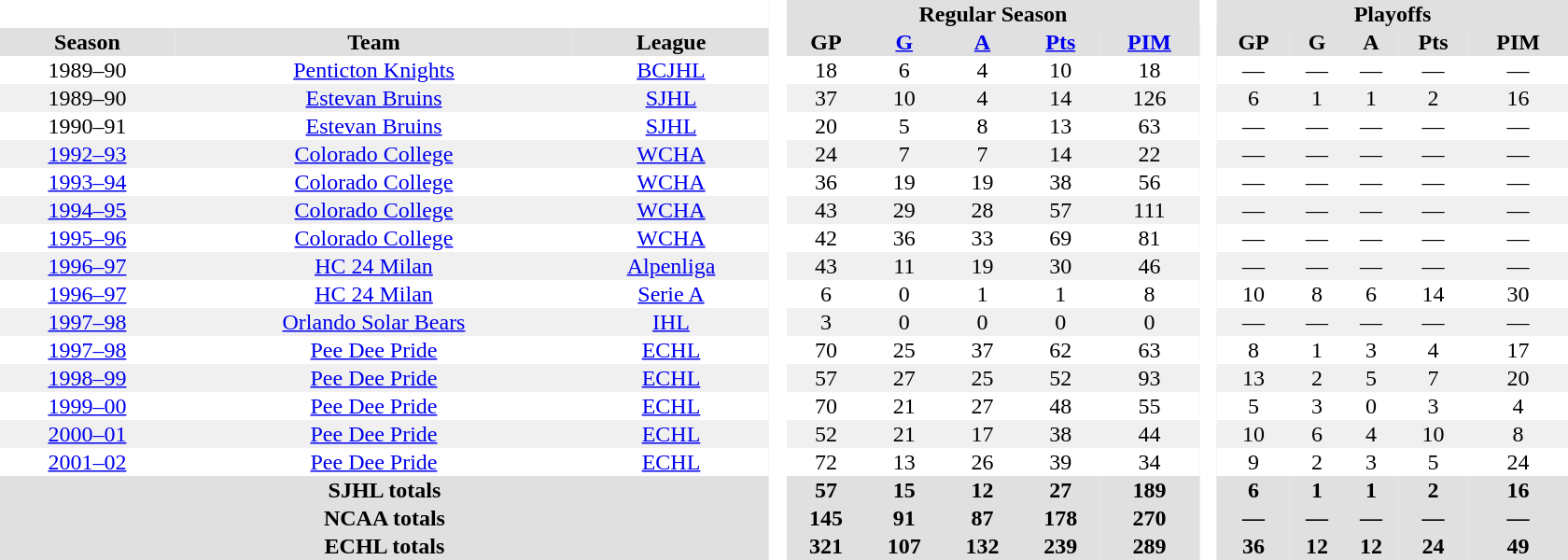<table border="0" cellpadding="1" cellspacing="0" style="text-align:center; width:70em">
<tr bgcolor="#e0e0e0">
<th colspan="3"  bgcolor="#ffffff"> </th>
<th rowspan="99" bgcolor="#ffffff"> </th>
<th colspan="5">Regular Season</th>
<th rowspan="99" bgcolor="#ffffff"> </th>
<th colspan="5">Playoffs</th>
</tr>
<tr bgcolor="#e0e0e0">
<th>Season</th>
<th>Team</th>
<th>League</th>
<th>GP</th>
<th><a href='#'>G</a></th>
<th><a href='#'>A</a></th>
<th><a href='#'>Pts</a></th>
<th><a href='#'>PIM</a></th>
<th>GP</th>
<th>G</th>
<th>A</th>
<th>Pts</th>
<th>PIM</th>
</tr>
<tr>
<td>1989–90</td>
<td><a href='#'>Penticton Knights</a></td>
<td><a href='#'>BCJHL</a></td>
<td>18</td>
<td>6</td>
<td>4</td>
<td>10</td>
<td>18</td>
<td>—</td>
<td>—</td>
<td>—</td>
<td>—</td>
<td>—</td>
</tr>
<tr bgcolor="f0f0f0">
<td>1989–90</td>
<td><a href='#'>Estevan Bruins</a></td>
<td><a href='#'>SJHL</a></td>
<td>37</td>
<td>10</td>
<td>4</td>
<td>14</td>
<td>126</td>
<td>6</td>
<td>1</td>
<td>1</td>
<td>2</td>
<td>16</td>
</tr>
<tr>
<td>1990–91</td>
<td><a href='#'>Estevan Bruins</a></td>
<td><a href='#'>SJHL</a></td>
<td>20</td>
<td>5</td>
<td>8</td>
<td>13</td>
<td>63</td>
<td>—</td>
<td>—</td>
<td>—</td>
<td>—</td>
<td>—</td>
</tr>
<tr bgcolor="f0f0f0">
<td><a href='#'>1992–93</a></td>
<td><a href='#'>Colorado College</a></td>
<td><a href='#'>WCHA</a></td>
<td>24</td>
<td>7</td>
<td>7</td>
<td>14</td>
<td>22</td>
<td>—</td>
<td>—</td>
<td>—</td>
<td>—</td>
<td>—</td>
</tr>
<tr>
<td><a href='#'>1993–94</a></td>
<td><a href='#'>Colorado College</a></td>
<td><a href='#'>WCHA</a></td>
<td>36</td>
<td>19</td>
<td>19</td>
<td>38</td>
<td>56</td>
<td>—</td>
<td>—</td>
<td>—</td>
<td>—</td>
<td>—</td>
</tr>
<tr bgcolor="f0f0f0">
<td><a href='#'>1994–95</a></td>
<td><a href='#'>Colorado College</a></td>
<td><a href='#'>WCHA</a></td>
<td>43</td>
<td>29</td>
<td>28</td>
<td>57</td>
<td>111</td>
<td>—</td>
<td>—</td>
<td>—</td>
<td>—</td>
<td>—</td>
</tr>
<tr>
<td><a href='#'>1995–96</a></td>
<td><a href='#'>Colorado College</a></td>
<td><a href='#'>WCHA</a></td>
<td>42</td>
<td>36</td>
<td>33</td>
<td>69</td>
<td>81</td>
<td>—</td>
<td>—</td>
<td>—</td>
<td>—</td>
<td>—</td>
</tr>
<tr bgcolor="f0f0f0">
<td><a href='#'>1996–97</a></td>
<td><a href='#'>HC 24 Milan</a></td>
<td><a href='#'>Alpenliga</a></td>
<td>43</td>
<td>11</td>
<td>19</td>
<td>30</td>
<td>46</td>
<td>—</td>
<td>—</td>
<td>—</td>
<td>—</td>
<td>—</td>
</tr>
<tr>
<td><a href='#'>1996–97</a></td>
<td><a href='#'>HC 24 Milan</a></td>
<td><a href='#'>Serie A</a></td>
<td>6</td>
<td>0</td>
<td>1</td>
<td>1</td>
<td>8</td>
<td>10</td>
<td>8</td>
<td>6</td>
<td>14</td>
<td>30</td>
</tr>
<tr bgcolor="f0f0f0">
<td><a href='#'>1997–98</a></td>
<td><a href='#'>Orlando Solar Bears</a></td>
<td><a href='#'>IHL</a></td>
<td>3</td>
<td>0</td>
<td>0</td>
<td>0</td>
<td>0</td>
<td>—</td>
<td>—</td>
<td>—</td>
<td>—</td>
<td>—</td>
</tr>
<tr>
<td><a href='#'>1997–98</a></td>
<td><a href='#'>Pee Dee Pride</a></td>
<td><a href='#'>ECHL</a></td>
<td>70</td>
<td>25</td>
<td>37</td>
<td>62</td>
<td>63</td>
<td>8</td>
<td>1</td>
<td>3</td>
<td>4</td>
<td>17</td>
</tr>
<tr bgcolor="f0f0f0">
<td><a href='#'>1998–99</a></td>
<td><a href='#'>Pee Dee Pride</a></td>
<td><a href='#'>ECHL</a></td>
<td>57</td>
<td>27</td>
<td>25</td>
<td>52</td>
<td>93</td>
<td>13</td>
<td>2</td>
<td>5</td>
<td>7</td>
<td>20</td>
</tr>
<tr>
<td><a href='#'>1999–00</a></td>
<td><a href='#'>Pee Dee Pride</a></td>
<td><a href='#'>ECHL</a></td>
<td>70</td>
<td>21</td>
<td>27</td>
<td>48</td>
<td>55</td>
<td>5</td>
<td>3</td>
<td>0</td>
<td>3</td>
<td>4</td>
</tr>
<tr bgcolor="f0f0f0">
<td><a href='#'>2000–01</a></td>
<td><a href='#'>Pee Dee Pride</a></td>
<td><a href='#'>ECHL</a></td>
<td>52</td>
<td>21</td>
<td>17</td>
<td>38</td>
<td>44</td>
<td>10</td>
<td>6</td>
<td>4</td>
<td>10</td>
<td>8</td>
</tr>
<tr>
<td><a href='#'>2001–02</a></td>
<td><a href='#'>Pee Dee Pride</a></td>
<td><a href='#'>ECHL</a></td>
<td>72</td>
<td>13</td>
<td>26</td>
<td>39</td>
<td>34</td>
<td>9</td>
<td>2</td>
<td>3</td>
<td>5</td>
<td>24</td>
</tr>
<tr bgcolor="#e0e0e0">
<th colspan="3">SJHL totals</th>
<th>57</th>
<th>15</th>
<th>12</th>
<th>27</th>
<th>189</th>
<th>6</th>
<th>1</th>
<th>1</th>
<th>2</th>
<th>16</th>
</tr>
<tr bgcolor="#e0e0e0">
<th colspan="3">NCAA totals</th>
<th>145</th>
<th>91</th>
<th>87</th>
<th>178</th>
<th>270</th>
<th>—</th>
<th>—</th>
<th>—</th>
<th>—</th>
<th>—</th>
</tr>
<tr bgcolor="#e0e0e0">
<th colspan="3">ECHL totals</th>
<th>321</th>
<th>107</th>
<th>132</th>
<th>239</th>
<th>289</th>
<th>36</th>
<th>12</th>
<th>12</th>
<th>24</th>
<th>49</th>
</tr>
</table>
